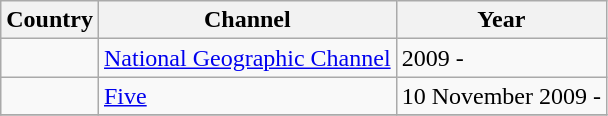<table class="wikitable">
<tr>
<th>Country</th>
<th>Channel</th>
<th>Year</th>
</tr>
<tr>
<td></td>
<td><a href='#'>National Geographic Channel</a></td>
<td>2009 -</td>
</tr>
<tr>
<td></td>
<td><a href='#'>Five</a></td>
<td>10 November 2009 -</td>
</tr>
<tr>
</tr>
</table>
